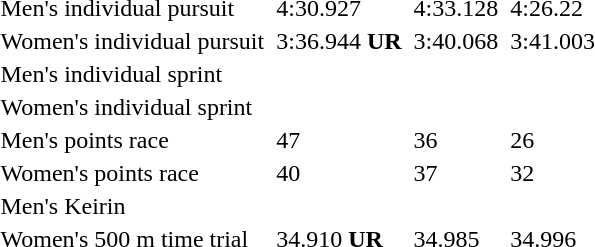<table>
<tr>
<td>Men's individual pursuit</td>
<td></td>
<td>4:30.927</td>
<td></td>
<td>4:33.128</td>
<td></td>
<td>4:26.22</td>
</tr>
<tr>
<td>Women's individual pursuit</td>
<td></td>
<td>3:36.944 <strong>UR</strong></td>
<td></td>
<td>3:40.068</td>
<td></td>
<td>3:41.003</td>
</tr>
<tr>
<td>Men's individual sprint</td>
<td></td>
<td></td>
<td></td>
<td></td>
<td></td>
<td></td>
</tr>
<tr>
<td>Women's individual sprint</td>
<td></td>
<td></td>
<td></td>
<td></td>
<td></td>
<td></td>
</tr>
<tr>
<td>Men's points race</td>
<td></td>
<td>47</td>
<td></td>
<td>36</td>
<td></td>
<td>26</td>
</tr>
<tr>
<td>Women's points race</td>
<td></td>
<td>40</td>
<td></td>
<td>37</td>
<td></td>
<td>32</td>
</tr>
<tr>
<td>Men's Keirin</td>
<td></td>
<td></td>
<td></td>
<td></td>
<td></td>
<td></td>
</tr>
<tr>
<td>Women's 500 m time trial</td>
<td></td>
<td>34.910 <strong>UR</strong></td>
<td></td>
<td>34.985</td>
<td></td>
<td>34.996</td>
</tr>
</table>
